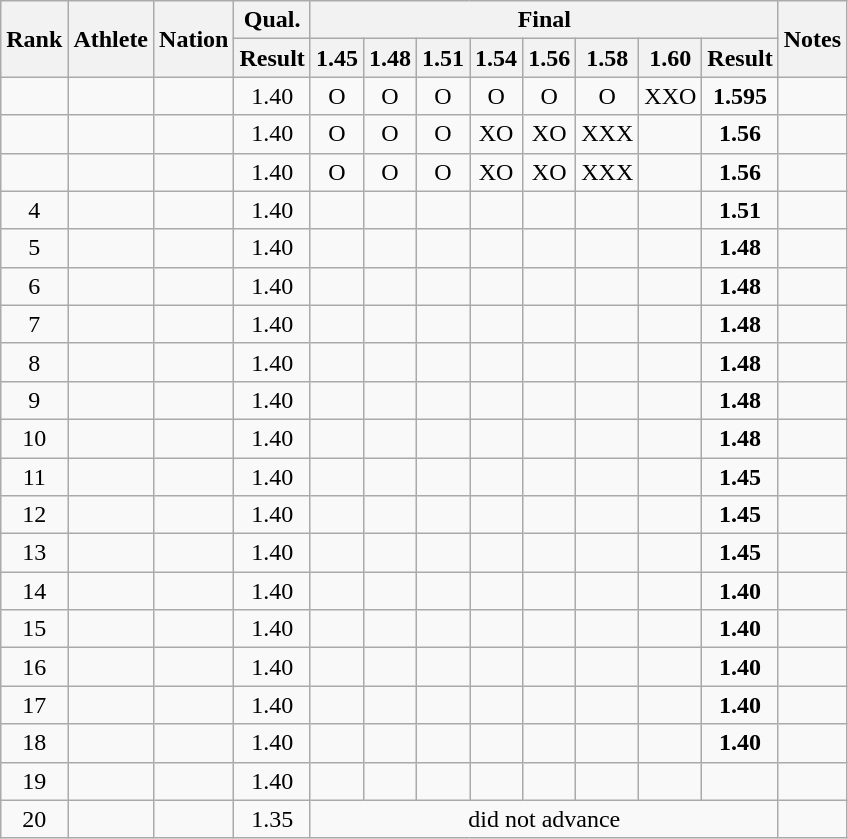<table class="wikitable sortable" style="text-align:center">
<tr>
<th rowspan=2>Rank</th>
<th rowspan=2>Athlete</th>
<th rowspan=2>Nation</th>
<th>Qual.</th>
<th colspan=8>Final</th>
<th rowspan=2>Notes</th>
</tr>
<tr>
<th>Result</th>
<th>1.45</th>
<th>1.48</th>
<th>1.51</th>
<th>1.54</th>
<th>1.56</th>
<th>1.58</th>
<th>1.60</th>
<th>Result</th>
</tr>
<tr>
<td></td>
<td align=left></td>
<td align=left></td>
<td>1.40</td>
<td>O</td>
<td>O</td>
<td>O</td>
<td>O</td>
<td>O</td>
<td>O</td>
<td>XXO</td>
<td><strong>1.595</strong></td>
<td></td>
</tr>
<tr>
<td></td>
<td align=left></td>
<td align=left></td>
<td>1.40</td>
<td>O</td>
<td>O</td>
<td>O</td>
<td>XO</td>
<td>XO</td>
<td>XXX</td>
<td></td>
<td><strong>1.56</strong></td>
<td></td>
</tr>
<tr>
<td></td>
<td align=left></td>
<td align=left></td>
<td>1.40</td>
<td>O</td>
<td>O</td>
<td>O</td>
<td>XO</td>
<td>XO</td>
<td>XXX</td>
<td></td>
<td><strong>1.56</strong></td>
<td></td>
</tr>
<tr>
<td>4</td>
<td align=left></td>
<td align=left></td>
<td>1.40</td>
<td></td>
<td></td>
<td></td>
<td></td>
<td></td>
<td></td>
<td></td>
<td><strong>1.51</strong></td>
<td></td>
</tr>
<tr>
<td>5</td>
<td align=left></td>
<td align=left></td>
<td>1.40</td>
<td></td>
<td></td>
<td></td>
<td></td>
<td></td>
<td></td>
<td></td>
<td><strong>1.48</strong></td>
<td></td>
</tr>
<tr>
<td>6</td>
<td align=left></td>
<td align=left></td>
<td>1.40</td>
<td></td>
<td></td>
<td></td>
<td></td>
<td></td>
<td></td>
<td></td>
<td><strong>1.48</strong></td>
<td></td>
</tr>
<tr>
<td>7</td>
<td align=left></td>
<td align=left></td>
<td>1.40</td>
<td></td>
<td></td>
<td></td>
<td></td>
<td></td>
<td></td>
<td></td>
<td><strong>1.48</strong></td>
<td></td>
</tr>
<tr>
<td>8</td>
<td align=left></td>
<td align=left></td>
<td>1.40</td>
<td></td>
<td></td>
<td></td>
<td></td>
<td></td>
<td></td>
<td></td>
<td><strong>1.48</strong></td>
<td></td>
</tr>
<tr>
<td>9</td>
<td align=left></td>
<td align=left></td>
<td>1.40</td>
<td></td>
<td></td>
<td></td>
<td></td>
<td></td>
<td></td>
<td></td>
<td><strong>1.48</strong></td>
<td></td>
</tr>
<tr>
<td>10</td>
<td align=left></td>
<td align=left></td>
<td>1.40</td>
<td></td>
<td></td>
<td></td>
<td></td>
<td></td>
<td></td>
<td></td>
<td><strong>1.48</strong></td>
<td></td>
</tr>
<tr>
<td>11</td>
<td align=left></td>
<td align=left></td>
<td>1.40</td>
<td></td>
<td></td>
<td></td>
<td></td>
<td></td>
<td></td>
<td></td>
<td><strong>1.45</strong></td>
<td></td>
</tr>
<tr>
<td>12</td>
<td align=left></td>
<td align=left></td>
<td>1.40</td>
<td></td>
<td></td>
<td></td>
<td></td>
<td></td>
<td></td>
<td></td>
<td><strong>1.45</strong></td>
<td></td>
</tr>
<tr>
<td>13</td>
<td align=left></td>
<td align=left></td>
<td>1.40</td>
<td></td>
<td></td>
<td></td>
<td></td>
<td></td>
<td></td>
<td></td>
<td><strong>1.45</strong></td>
<td></td>
</tr>
<tr>
<td>14</td>
<td align=left></td>
<td align=left></td>
<td>1.40</td>
<td></td>
<td></td>
<td></td>
<td></td>
<td></td>
<td></td>
<td></td>
<td><strong>1.40</strong></td>
<td></td>
</tr>
<tr>
<td>15</td>
<td align=left></td>
<td align=left></td>
<td>1.40</td>
<td></td>
<td></td>
<td></td>
<td></td>
<td></td>
<td></td>
<td></td>
<td><strong>1.40</strong></td>
<td></td>
</tr>
<tr>
<td>16</td>
<td align=left></td>
<td align=left></td>
<td>1.40</td>
<td></td>
<td></td>
<td></td>
<td></td>
<td></td>
<td></td>
<td></td>
<td><strong>1.40</strong></td>
<td></td>
</tr>
<tr>
<td>17</td>
<td align=left></td>
<td align=left></td>
<td>1.40</td>
<td></td>
<td></td>
<td></td>
<td></td>
<td></td>
<td></td>
<td></td>
<td><strong>1.40</strong></td>
<td></td>
</tr>
<tr>
<td>18</td>
<td align=left></td>
<td align=left></td>
<td>1.40</td>
<td></td>
<td></td>
<td></td>
<td></td>
<td></td>
<td></td>
<td></td>
<td><strong>1.40</strong></td>
<td></td>
</tr>
<tr>
<td>19</td>
<td align=left></td>
<td align=left></td>
<td>1.40</td>
<td></td>
<td></td>
<td></td>
<td></td>
<td></td>
<td></td>
<td></td>
<td><strong></strong></td>
<td></td>
</tr>
<tr>
<td>20</td>
<td align=left></td>
<td align=left></td>
<td>1.35</td>
<td colspan=8>did not advance</td>
<td></td>
</tr>
</table>
